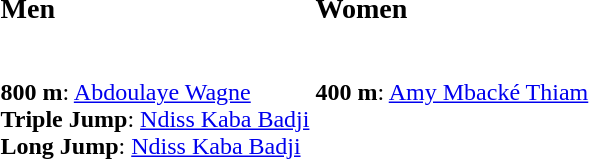<table>
<tr>
<td valign=top><br><h3>Men</h3><br><strong>800 m</strong>: <a href='#'>Abdoulaye Wagne</a>
<br><strong>Triple Jump</strong>: <a href='#'>Ndiss Kaba Badji</a>
<br><strong>Long Jump</strong>: <a href='#'>Ndiss Kaba Badji</a></td>
<td valign=top><br><h3>Women</h3><br><strong>400 m</strong>: <a href='#'>Amy Mbacké Thiam</a></td>
</tr>
</table>
